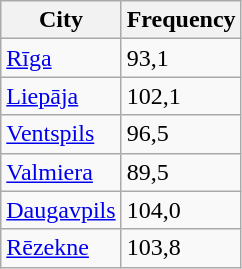<table class="wikitable">
<tr>
<th>City</th>
<th>Frequency</th>
</tr>
<tr>
<td><a href='#'>Rīga</a></td>
<td>93,1</td>
</tr>
<tr>
<td><a href='#'>Liepāja</a></td>
<td>102,1</td>
</tr>
<tr>
<td><a href='#'>Ventspils</a></td>
<td>96,5</td>
</tr>
<tr>
<td><a href='#'>Valmiera</a></td>
<td>89,5</td>
</tr>
<tr>
<td><a href='#'>Daugavpils</a></td>
<td>104,0</td>
</tr>
<tr>
<td><a href='#'>Rēzekne</a></td>
<td>103,8</td>
</tr>
</table>
